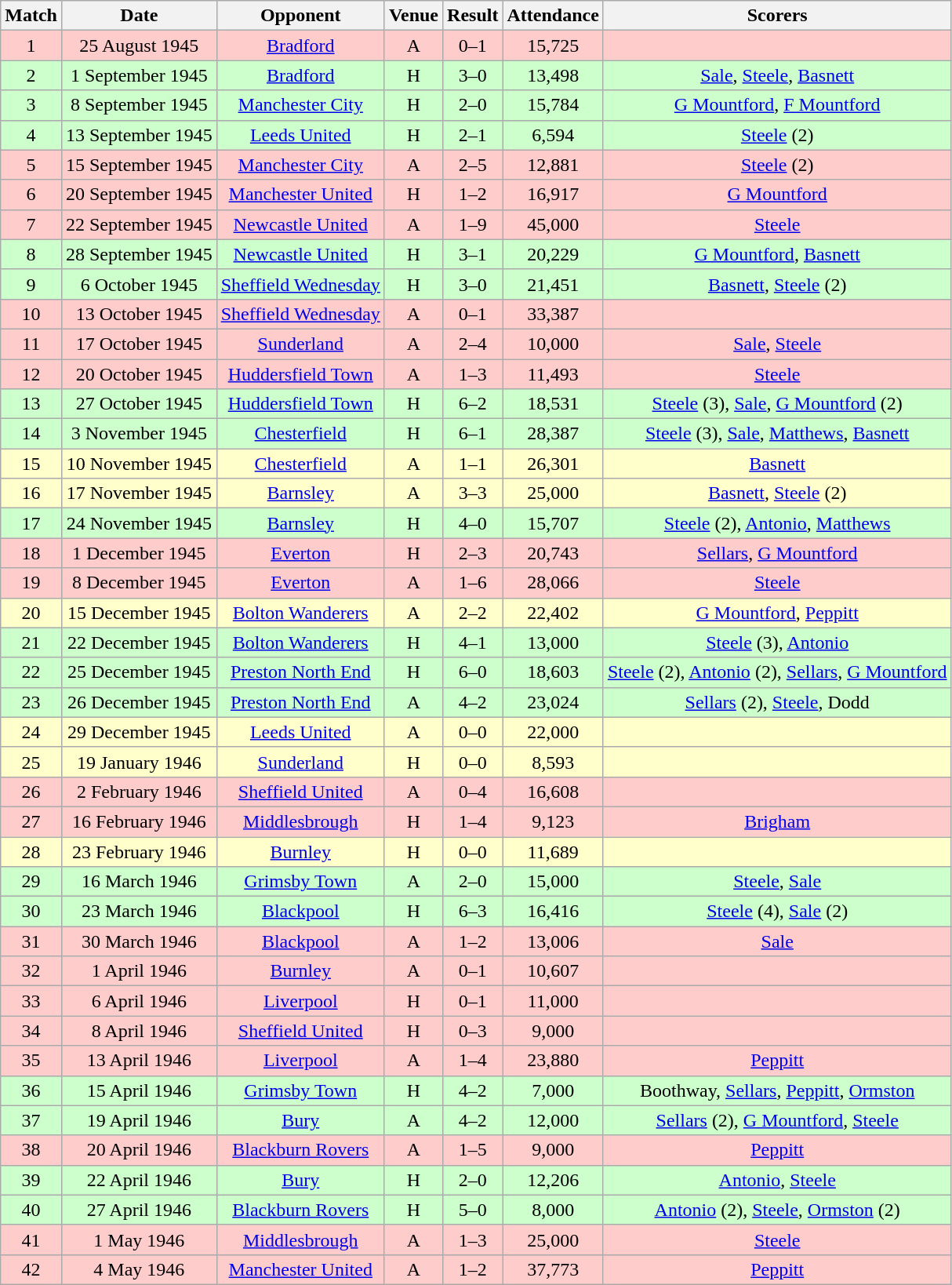<table class="wikitable" style="font-size:100%; text-align:center">
<tr>
<th>Match</th>
<th>Date</th>
<th>Opponent</th>
<th>Venue</th>
<th>Result</th>
<th>Attendance</th>
<th>Scorers</th>
</tr>
<tr style="background-color: #FFCCCC;">
<td>1</td>
<td>25 August 1945</td>
<td><a href='#'>Bradford</a></td>
<td>A</td>
<td>0–1</td>
<td>15,725</td>
<td></td>
</tr>
<tr style="background-color: #CCFFCC;">
<td>2</td>
<td>1 September 1945</td>
<td><a href='#'>Bradford</a></td>
<td>H</td>
<td>3–0</td>
<td>13,498</td>
<td><a href='#'>Sale</a>, <a href='#'>Steele</a>, <a href='#'>Basnett</a></td>
</tr>
<tr style="background-color: #CCFFCC;">
<td>3</td>
<td>8 September 1945</td>
<td><a href='#'>Manchester City</a></td>
<td>H</td>
<td>2–0</td>
<td>15,784</td>
<td><a href='#'>G Mountford</a>, <a href='#'>F Mountford</a></td>
</tr>
<tr style="background-color: #CCFFCC;">
<td>4</td>
<td>13 September 1945</td>
<td><a href='#'>Leeds United</a></td>
<td>H</td>
<td>2–1</td>
<td>6,594</td>
<td><a href='#'>Steele</a> (2)</td>
</tr>
<tr style="background-color: #FFCCCC;">
<td>5</td>
<td>15 September 1945</td>
<td><a href='#'>Manchester City</a></td>
<td>A</td>
<td>2–5</td>
<td>12,881</td>
<td><a href='#'>Steele</a> (2)</td>
</tr>
<tr style="background-color: #FFCCCC;">
<td>6</td>
<td>20 September 1945</td>
<td><a href='#'>Manchester United</a></td>
<td>H</td>
<td>1–2</td>
<td>16,917</td>
<td><a href='#'>G Mountford</a></td>
</tr>
<tr style="background-color: #FFCCCC;">
<td>7</td>
<td>22 September 1945</td>
<td><a href='#'>Newcastle United</a></td>
<td>A</td>
<td>1–9</td>
<td>45,000</td>
<td><a href='#'>Steele</a></td>
</tr>
<tr style="background-color: #CCFFCC;">
<td>8</td>
<td>28 September 1945</td>
<td><a href='#'>Newcastle United</a></td>
<td>H</td>
<td>3–1</td>
<td>20,229</td>
<td><a href='#'>G Mountford</a>, <a href='#'>Basnett</a></td>
</tr>
<tr style="background-color: #CCFFCC;">
<td>9</td>
<td>6 October 1945</td>
<td><a href='#'>Sheffield Wednesday</a></td>
<td>H</td>
<td>3–0</td>
<td>21,451</td>
<td><a href='#'>Basnett</a>, <a href='#'>Steele</a> (2)</td>
</tr>
<tr style="background-color: #FFCCCC;">
<td>10</td>
<td>13 October 1945</td>
<td><a href='#'>Sheffield Wednesday</a></td>
<td>A</td>
<td>0–1</td>
<td>33,387</td>
<td></td>
</tr>
<tr style="background-color: #FFCCCC;">
<td>11</td>
<td>17 October 1945</td>
<td><a href='#'>Sunderland</a></td>
<td>A</td>
<td>2–4</td>
<td>10,000</td>
<td><a href='#'>Sale</a>, <a href='#'>Steele</a></td>
</tr>
<tr style="background-color: #FFCCCC;">
<td>12</td>
<td>20 October 1945</td>
<td><a href='#'>Huddersfield Town</a></td>
<td>A</td>
<td>1–3</td>
<td>11,493</td>
<td><a href='#'>Steele</a></td>
</tr>
<tr style="background-color: #CCFFCC;">
<td>13</td>
<td>27 October 1945</td>
<td><a href='#'>Huddersfield Town</a></td>
<td>H</td>
<td>6–2</td>
<td>18,531</td>
<td><a href='#'>Steele</a> (3), <a href='#'>Sale</a>, <a href='#'>G Mountford</a> (2)</td>
</tr>
<tr style="background-color: #CCFFCC;">
<td>14</td>
<td>3 November 1945</td>
<td><a href='#'>Chesterfield</a></td>
<td>H</td>
<td>6–1</td>
<td>28,387</td>
<td><a href='#'>Steele</a> (3), <a href='#'>Sale</a>, <a href='#'>Matthews</a>, <a href='#'>Basnett</a></td>
</tr>
<tr style="background-color: #FFFFCC;">
<td>15</td>
<td>10 November 1945</td>
<td><a href='#'>Chesterfield</a></td>
<td>A</td>
<td>1–1</td>
<td>26,301</td>
<td><a href='#'>Basnett</a></td>
</tr>
<tr style="background-color: #FFFFCC;">
<td>16</td>
<td>17 November 1945</td>
<td><a href='#'>Barnsley</a></td>
<td>A</td>
<td>3–3</td>
<td>25,000</td>
<td><a href='#'>Basnett</a>, <a href='#'>Steele</a> (2)</td>
</tr>
<tr style="background-color: #CCFFCC;">
<td>17</td>
<td>24 November 1945</td>
<td><a href='#'>Barnsley</a></td>
<td>H</td>
<td>4–0</td>
<td>15,707</td>
<td><a href='#'>Steele</a> (2), <a href='#'>Antonio</a>, <a href='#'>Matthews</a></td>
</tr>
<tr style="background-color: #FFCCCC;">
<td>18</td>
<td>1 December 1945</td>
<td><a href='#'>Everton</a></td>
<td>H</td>
<td>2–3</td>
<td>20,743</td>
<td><a href='#'>Sellars</a>, <a href='#'>G Mountford</a></td>
</tr>
<tr style="background-color: #FFCCCC;">
<td>19</td>
<td>8 December 1945</td>
<td><a href='#'>Everton</a></td>
<td>A</td>
<td>1–6</td>
<td>28,066</td>
<td><a href='#'>Steele</a></td>
</tr>
<tr style="background-color: #FFFFCC;">
<td>20</td>
<td>15 December 1945</td>
<td><a href='#'>Bolton Wanderers</a></td>
<td>A</td>
<td>2–2</td>
<td>22,402</td>
<td><a href='#'>G Mountford</a>, <a href='#'>Peppitt</a></td>
</tr>
<tr style="background-color: #CCFFCC;">
<td>21</td>
<td>22 December 1945</td>
<td><a href='#'>Bolton Wanderers</a></td>
<td>H</td>
<td>4–1</td>
<td>13,000</td>
<td><a href='#'>Steele</a> (3), <a href='#'>Antonio</a></td>
</tr>
<tr style="background-color: #CCFFCC;">
<td>22</td>
<td>25 December 1945</td>
<td><a href='#'>Preston North End</a></td>
<td>H</td>
<td>6–0</td>
<td>18,603</td>
<td><a href='#'>Steele</a> (2), <a href='#'>Antonio</a> (2), <a href='#'>Sellars</a>, <a href='#'>G Mountford</a></td>
</tr>
<tr style="background-color: #CCFFCC;">
<td>23</td>
<td>26 December 1945</td>
<td><a href='#'>Preston North End</a></td>
<td>A</td>
<td>4–2</td>
<td>23,024</td>
<td><a href='#'>Sellars</a> (2), <a href='#'>Steele</a>, Dodd</td>
</tr>
<tr style="background-color: #FFFFCC;">
<td>24</td>
<td>29 December 1945</td>
<td><a href='#'>Leeds United</a></td>
<td>A</td>
<td>0–0</td>
<td>22,000</td>
<td></td>
</tr>
<tr style="background-color: #FFFFCC;">
<td>25</td>
<td>19 January 1946</td>
<td><a href='#'>Sunderland</a></td>
<td>H</td>
<td>0–0</td>
<td>8,593</td>
<td></td>
</tr>
<tr style="background-color: #FFCCCC;">
<td>26</td>
<td>2 February 1946</td>
<td><a href='#'>Sheffield United</a></td>
<td>A</td>
<td>0–4</td>
<td>16,608</td>
<td></td>
</tr>
<tr style="background-color: #FFCCCC;">
<td>27</td>
<td>16 February 1946</td>
<td><a href='#'>Middlesbrough</a></td>
<td>H</td>
<td>1–4</td>
<td>9,123</td>
<td><a href='#'>Brigham</a></td>
</tr>
<tr style="background-color: #FFFFCC;">
<td>28</td>
<td>23 February 1946</td>
<td><a href='#'>Burnley</a></td>
<td>H</td>
<td>0–0</td>
<td>11,689</td>
<td></td>
</tr>
<tr style="background-color: #CCFFCC;">
<td>29</td>
<td>16 March 1946</td>
<td><a href='#'>Grimsby Town</a></td>
<td>A</td>
<td>2–0</td>
<td>15,000</td>
<td><a href='#'>Steele</a>, <a href='#'>Sale</a></td>
</tr>
<tr style="background-color: #CCFFCC;">
<td>30</td>
<td>23 March 1946</td>
<td><a href='#'>Blackpool</a></td>
<td>H</td>
<td>6–3</td>
<td>16,416</td>
<td><a href='#'>Steele</a> (4), <a href='#'>Sale</a> (2)</td>
</tr>
<tr style="background-color: #FFCCCC;">
<td>31</td>
<td>30 March 1946</td>
<td><a href='#'>Blackpool</a></td>
<td>A</td>
<td>1–2</td>
<td>13,006</td>
<td><a href='#'>Sale</a></td>
</tr>
<tr style="background-color: #FFCCCC;">
<td>32</td>
<td>1 April 1946</td>
<td><a href='#'>Burnley</a></td>
<td>A</td>
<td>0–1</td>
<td>10,607</td>
<td></td>
</tr>
<tr style="background-color: #FFCCCC;">
<td>33</td>
<td>6 April 1946</td>
<td><a href='#'>Liverpool</a></td>
<td>H</td>
<td>0–1</td>
<td>11,000</td>
<td></td>
</tr>
<tr style="background-color: #FFCCCC;">
<td>34</td>
<td>8 April 1946</td>
<td><a href='#'>Sheffield United</a></td>
<td>H</td>
<td>0–3</td>
<td>9,000</td>
<td></td>
</tr>
<tr style="background-color: #FFCCCC;">
<td>35</td>
<td>13 April 1946</td>
<td><a href='#'>Liverpool</a></td>
<td>A</td>
<td>1–4</td>
<td>23,880</td>
<td><a href='#'>Peppitt</a></td>
</tr>
<tr style="background-color: #CCFFCC;">
<td>36</td>
<td>15 April 1946</td>
<td><a href='#'>Grimsby Town</a></td>
<td>H</td>
<td>4–2</td>
<td>7,000</td>
<td>Boothway, <a href='#'>Sellars</a>, <a href='#'>Peppitt</a>, <a href='#'>Ormston</a></td>
</tr>
<tr style="background-color: #CCFFCC;">
<td>37</td>
<td>19 April 1946</td>
<td><a href='#'>Bury</a></td>
<td>A</td>
<td>4–2</td>
<td>12,000</td>
<td><a href='#'>Sellars</a> (2), <a href='#'>G Mountford</a>, <a href='#'>Steele</a></td>
</tr>
<tr style="background-color: #FFCCCC;">
<td>38</td>
<td>20 April 1946</td>
<td><a href='#'>Blackburn Rovers</a></td>
<td>A</td>
<td>1–5</td>
<td>9,000</td>
<td><a href='#'>Peppitt</a></td>
</tr>
<tr style="background-color: #CCFFCC;">
<td>39</td>
<td>22 April 1946</td>
<td><a href='#'>Bury</a></td>
<td>H</td>
<td>2–0</td>
<td>12,206</td>
<td><a href='#'>Antonio</a>, <a href='#'>Steele</a></td>
</tr>
<tr style="background-color: #CCFFCC;">
<td>40</td>
<td>27 April 1946</td>
<td><a href='#'>Blackburn Rovers</a></td>
<td>H</td>
<td>5–0</td>
<td>8,000</td>
<td><a href='#'>Antonio</a> (2), <a href='#'>Steele</a>, <a href='#'>Ormston</a> (2)</td>
</tr>
<tr style="background-color: #FFCCCC;">
<td>41</td>
<td>1 May 1946</td>
<td><a href='#'>Middlesbrough</a></td>
<td>A</td>
<td>1–3</td>
<td>25,000</td>
<td><a href='#'>Steele</a></td>
</tr>
<tr style="background-color: #FFCCCC;">
<td>42</td>
<td>4 May 1946</td>
<td><a href='#'>Manchester United</a></td>
<td>A</td>
<td>1–2</td>
<td>37,773</td>
<td><a href='#'>Peppitt</a></td>
</tr>
</table>
